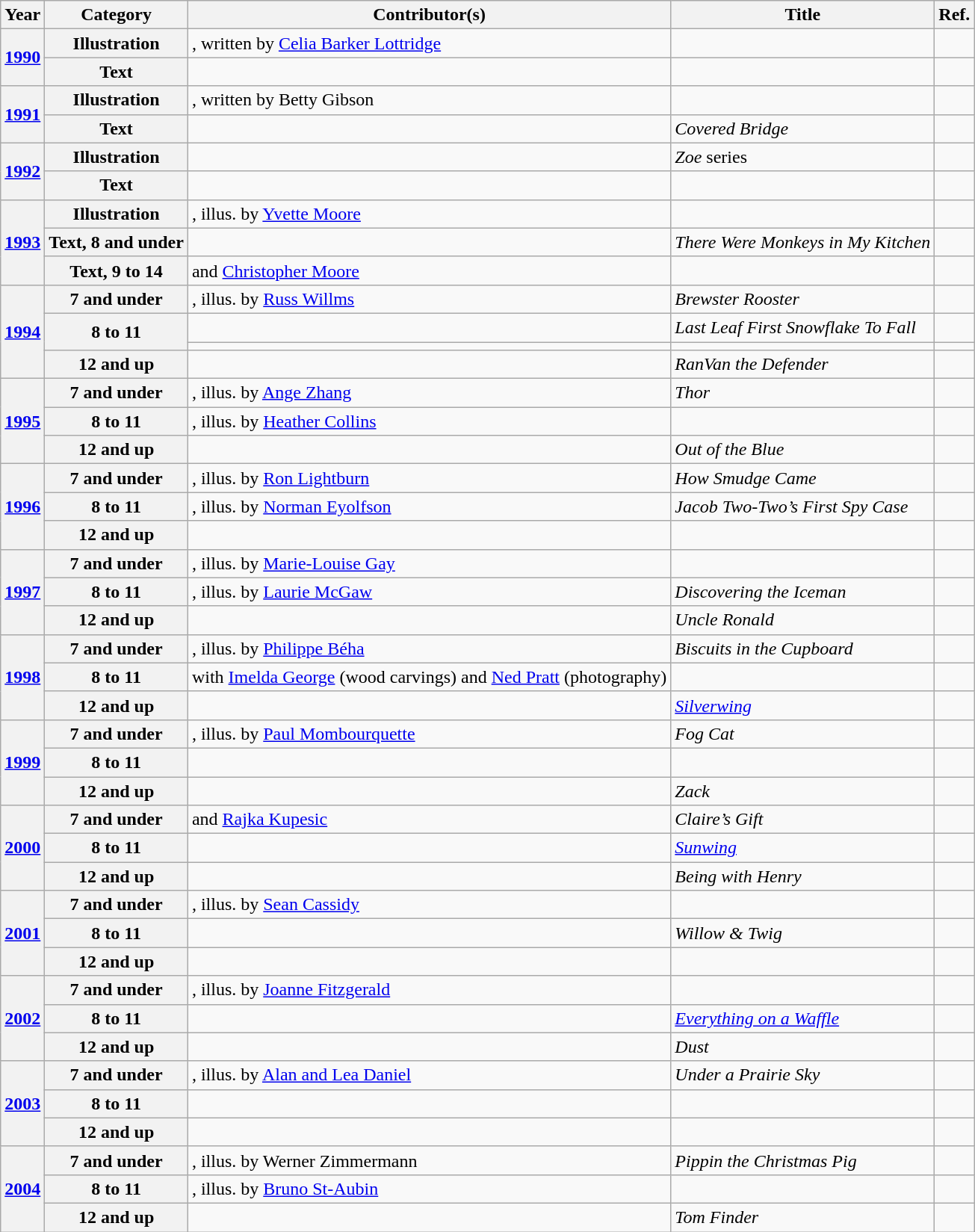<table class="wikitable sortable mw-collapsible">
<tr>
<th>Year</th>
<th>Category</th>
<th>Contributor(s)</th>
<th>Title</th>
<th>Ref.</th>
</tr>
<tr>
<th rowspan="2"><a href='#'>1990</a></th>
<th>Illustration</th>
<td>, written  by <a href='#'>Celia Barker Lottridge</a></td>
<td></td>
<td></td>
</tr>
<tr>
<th>Text</th>
<td></td>
<td><em></em></td>
<td></td>
</tr>
<tr>
<th rowspan="2"><a href='#'>1991</a></th>
<th>Illustration</th>
<td>, written by Betty Gibson</td>
<td></td>
<td></td>
</tr>
<tr>
<th>Text</th>
<td></td>
<td><em>Covered Bridge</em></td>
<td></td>
</tr>
<tr>
<th rowspan="2"><a href='#'>1992</a></th>
<th>Illustration</th>
<td></td>
<td><em>Zoe</em> series</td>
<td></td>
</tr>
<tr>
<th>Text</th>
<td></td>
<td><em></em></td>
<td></td>
</tr>
<tr>
<th rowspan="3"><a href='#'>1993</a></th>
<th>Illustration</th>
<td>, illus. by <a href='#'>Yvette Moore</a></td>
<td><em></em></td>
<td></td>
</tr>
<tr>
<th>Text, 8 and under</th>
<td></td>
<td><em>There Were Monkeys in My Kitchen</em></td>
<td></td>
</tr>
<tr>
<th>Text, 9 to 14</th>
<td> and <a href='#'>Christopher Moore</a></td>
<td><em></em></td>
<td></td>
</tr>
<tr>
<th rowspan="4"><a href='#'>1994</a></th>
<th>7 and under</th>
<td>, illus. by <a href='#'>Russ Willms</a></td>
<td><em>Brewster Rooster</em></td>
<td></td>
</tr>
<tr>
<th rowspan="2">8 to 11</th>
<td></td>
<td><em>Last Leaf First Snowflake To Fall</em></td>
<td></td>
</tr>
<tr>
<td></td>
<td><em></em></td>
<td></td>
</tr>
<tr>
<th>12 and up</th>
<td></td>
<td><em>RanVan the Defender</em></td>
<td></td>
</tr>
<tr>
<th rowspan="3"><a href='#'>1995</a></th>
<th>7 and under</th>
<td>, illus. by <a href='#'>Ange Zhang</a></td>
<td><em>Thor</em></td>
<td></td>
</tr>
<tr>
<th>8 to 11</th>
<td>, illus. by <a href='#'>Heather Collins</a></td>
<td><em></em></td>
<td></td>
</tr>
<tr>
<th>12 and up</th>
<td></td>
<td><em>Out of the Blue</em></td>
<td></td>
</tr>
<tr>
<th rowspan="3"><a href='#'>1996</a></th>
<th>7 and under</th>
<td>, illus. by <a href='#'>Ron Lightburn</a></td>
<td><em>How Smudge Came</em></td>
<td></td>
</tr>
<tr>
<th>8 to 11</th>
<td>, illus. by <a href='#'>Norman Eyolfson</a></td>
<td><em>Jacob Two-Two’s First Spy Case</em></td>
<td></td>
</tr>
<tr>
<th>12 and up</th>
<td></td>
<td><em></em></td>
<td></td>
</tr>
<tr>
<th rowspan="3"><a href='#'>1997</a></th>
<th>7 and under</th>
<td>, illus. by <a href='#'>Marie-Louise Gay</a></td>
<td><em></em></td>
<td></td>
</tr>
<tr>
<th>8 to 11</th>
<td>, illus. by <a href='#'>Laurie McGaw</a></td>
<td><em>Discovering the Iceman</em></td>
<td></td>
</tr>
<tr>
<th>12 and up</th>
<td></td>
<td><em>Uncle Ronald</em></td>
<td></td>
</tr>
<tr>
<th rowspan="3"><a href='#'>1998</a></th>
<th>7 and under</th>
<td>, illus. by <a href='#'>Philippe Béha</a></td>
<td><em>Biscuits in the Cupboard</em></td>
<td></td>
</tr>
<tr>
<th>8 to 11</th>
<td> with <a href='#'>Imelda George</a> (wood carvings) and <a href='#'>Ned Pratt</a> (photography)</td>
<td><em></em></td>
<td></td>
</tr>
<tr>
<th>12 and up</th>
<td></td>
<td><em><a href='#'>Silverwing</a></em></td>
<td></td>
</tr>
<tr>
<th rowspan="3"><a href='#'>1999</a></th>
<th>7 and under</th>
<td>, illus. by <a href='#'>Paul Mombourquette</a></td>
<td><em>Fog Cat</em></td>
<td></td>
</tr>
<tr>
<th>8 to 11</th>
<td></td>
<td><em></em></td>
<td></td>
</tr>
<tr>
<th>12 and up</th>
<td></td>
<td><em>Zack</em></td>
<td></td>
</tr>
<tr>
<th rowspan="3"><a href='#'>2000</a></th>
<th>7 and under</th>
<td> and <a href='#'>Rajka Kupesic</a></td>
<td><em>Claire’s Gift</em></td>
<td></td>
</tr>
<tr>
<th>8 to 11</th>
<td></td>
<td><em><a href='#'>Sunwing</a></em></td>
<td></td>
</tr>
<tr>
<th>12 and up</th>
<td></td>
<td><em>Being with Henry</em></td>
<td></td>
</tr>
<tr>
<th rowspan="3"><a href='#'>2001</a></th>
<th>7 and under</th>
<td>, illus. by <a href='#'>Sean Cassidy</a></td>
<td><em></em></td>
<td></td>
</tr>
<tr>
<th>8 to 11</th>
<td></td>
<td><em>Willow & Twig</em></td>
<td></td>
</tr>
<tr>
<th>12 and up</th>
<td></td>
<td><em></em></td>
<td></td>
</tr>
<tr>
<th rowspan="3"><a href='#'>2002</a></th>
<th>7 and under</th>
<td>, illus. by <a href='#'>Joanne Fitzgerald</a></td>
<td><em></em></td>
<td></td>
</tr>
<tr>
<th>8 to 11</th>
<td></td>
<td><em><a href='#'>Everything on a Waffle</a></em></td>
<td></td>
</tr>
<tr>
<th>12 and up</th>
<td></td>
<td><em>Dust</em></td>
<td></td>
</tr>
<tr>
<th rowspan="3"><a href='#'>2003</a></th>
<th>7 and under</th>
<td>, illus. by <a href='#'>Alan and Lea Daniel</a></td>
<td><em>Under a Prairie Sky</em></td>
<td></td>
</tr>
<tr>
<th>8 to 11</th>
<td></td>
<td><em></em></td>
<td></td>
</tr>
<tr>
<th>12 and up</th>
<td></td>
<td><em></em></td>
<td></td>
</tr>
<tr>
<th rowspan="3"><a href='#'>2004</a></th>
<th>7 and under</th>
<td>, illus. by Werner Zimmermann</td>
<td><em>Pippin the Christmas Pig</em></td>
<td></td>
</tr>
<tr>
<th>8 to 11</th>
<td>, illus. by <a href='#'>Bruno St-Aubin</a></td>
<td><em></em></td>
<td></td>
</tr>
<tr>
<th>12 and up</th>
<td></td>
<td><em>Tom Finder</em></td>
<td></td>
</tr>
</table>
